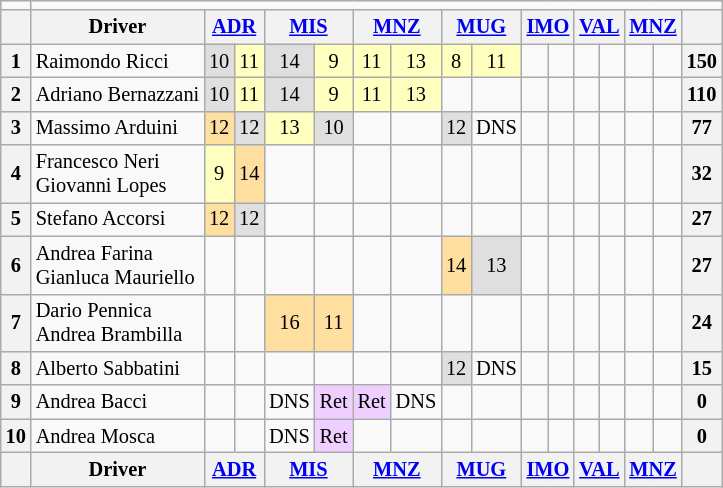<table class="wikitable" style="font-size: 85%; text-align: center">
<tr>
<td></td>
</tr>
<tr valign="top">
<th valign="middle"></th>
<th valign="middle">Driver</th>
<th colspan="2"><a href='#'>ADR</a></th>
<th colspan="2"><a href='#'>MIS</a></th>
<th colspan="2"><a href='#'>MNZ</a></th>
<th colspan="2"><a href='#'>MUG</a></th>
<th colspan="2"><a href='#'>IMO</a></th>
<th colspan="2"><a href='#'>VAL</a></th>
<th colspan="2"><a href='#'>MNZ</a></th>
<th valign="middle">  </th>
</tr>
<tr>
<th>1</th>
<td align="left"> Raimondo Ricci</td>
<td style="background:#dfdfdf;">10</td>
<td style="background:#ffffbf;">11</td>
<td style="background:#dfdfdf;">14</td>
<td style="background:#ffffbf;">9</td>
<td style="background:#ffffbf;">11</td>
<td style="background:#ffffbf;">13</td>
<td style="background:#ffffbf;">8</td>
<td style="background:#ffffbf;">11</td>
<td></td>
<td></td>
<td></td>
<td></td>
<td></td>
<td></td>
<th>150</th>
</tr>
<tr>
<th>2</th>
<td align="left"> Adriano Bernazzani</td>
<td style="background:#dfdfdf;">10</td>
<td style="background:#ffffbf;">11</td>
<td style="background:#dfdfdf;">14</td>
<td style="background:#ffffbf;">9</td>
<td style="background:#ffffbf;">11</td>
<td style="background:#ffffbf;">13</td>
<td></td>
<td></td>
<td></td>
<td></td>
<td></td>
<td></td>
<td></td>
<td></td>
<th>110</th>
</tr>
<tr>
<th>3</th>
<td align="left"> Massimo Arduini</td>
<td style="background:#ffdf9f;">12</td>
<td style="background:#dfdfdf;">12</td>
<td style="background:#ffffbf;">13</td>
<td style="background:#dfdfdf;">10</td>
<td></td>
<td></td>
<td style="background:#dfdfdf;">12</td>
<td>DNS</td>
<td></td>
<td></td>
<td></td>
<td></td>
<td></td>
<td></td>
<th>77</th>
</tr>
<tr>
<th>4</th>
<td align="left"> Francesco Neri<br> Giovanni Lopes</td>
<td style="background:#ffffbf;">9</td>
<td style="background:#ffdf9f;">14</td>
<td></td>
<td></td>
<td></td>
<td></td>
<td></td>
<td></td>
<td></td>
<td></td>
<td></td>
<td></td>
<td></td>
<td></td>
<th>32</th>
</tr>
<tr>
<th>5</th>
<td align="left"> Stefano Accorsi</td>
<td style="background:#ffdf9f;">12</td>
<td style="background:#dfdfdf;">12</td>
<td></td>
<td></td>
<td></td>
<td></td>
<td></td>
<td></td>
<td></td>
<td></td>
<td></td>
<td></td>
<td></td>
<td></td>
<th>27</th>
</tr>
<tr>
<th>6</th>
<td align="left"> Andrea Farina<br> Gianluca Mauriello</td>
<td></td>
<td></td>
<td></td>
<td></td>
<td></td>
<td></td>
<td style="background:#ffdf9f;">14</td>
<td style="background:#dfdfdf;">13</td>
<td></td>
<td></td>
<td></td>
<td></td>
<td></td>
<td></td>
<th>27</th>
</tr>
<tr>
<th>7</th>
<td align="left"> Dario Pennica<br> Andrea Brambilla</td>
<td></td>
<td></td>
<td style="background:#ffdf9f;">16</td>
<td style="background:#ffdf9f;">11</td>
<td></td>
<td></td>
<td></td>
<td></td>
<td></td>
<td></td>
<td></td>
<td></td>
<td></td>
<td></td>
<th>24</th>
</tr>
<tr>
<th>8</th>
<td align="left"> Alberto Sabbatini</td>
<td></td>
<td></td>
<td></td>
<td></td>
<td></td>
<td></td>
<td style="background:#dfdfdf;">12</td>
<td>DNS</td>
<td></td>
<td></td>
<td></td>
<td></td>
<td></td>
<td></td>
<th>15</th>
</tr>
<tr>
<th>9</th>
<td align="left"> Andrea Bacci</td>
<td></td>
<td></td>
<td>DNS</td>
<td style="background:#efcfff;">Ret</td>
<td style="background:#efcfff;">Ret</td>
<td>DNS</td>
<td></td>
<td></td>
<td></td>
<td></td>
<td></td>
<td></td>
<td></td>
<td></td>
<th>0</th>
</tr>
<tr>
<th>10</th>
<td align="left"> Andrea Mosca</td>
<td></td>
<td></td>
<td>DNS</td>
<td style="background:#efcfff;">Ret</td>
<td></td>
<td></td>
<td></td>
<td></td>
<td></td>
<td></td>
<td></td>
<td></td>
<td></td>
<td></td>
<th>0</th>
</tr>
<tr valign="top">
<th valign="middle"></th>
<th valign="middle">Driver</th>
<th colspan="2"><a href='#'>ADR</a></th>
<th colspan="2"><a href='#'>MIS</a></th>
<th colspan="2"><a href='#'>MNZ</a></th>
<th colspan="2"><a href='#'>MUG</a></th>
<th colspan="2"><a href='#'>IMO</a></th>
<th colspan="2"><a href='#'>VAL</a></th>
<th colspan="2"><a href='#'>MNZ</a></th>
<th valign="middle">  </th>
</tr>
</table>
